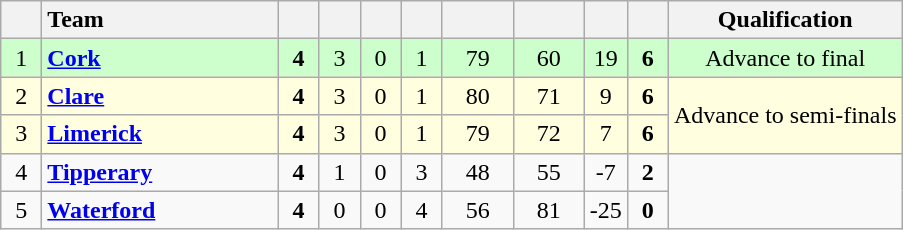<table class="wikitable" style="text-align:center">
<tr>
<th width=20></th>
<th width=150 style="text-align:left;">Team</th>
<th width=20></th>
<th width=20></th>
<th width=20></th>
<th width=20></th>
<th width=40></th>
<th width=40></th>
<th width=20></th>
<th width=20></th>
<th>Qualification</th>
</tr>
<tr style="background:#ccffcc">
<td>1</td>
<td align=left><strong> <a href='#'>Cork</a> </strong></td>
<td><strong>4</strong></td>
<td>3</td>
<td>0</td>
<td>1</td>
<td>79</td>
<td>60</td>
<td>19</td>
<td><strong>6</strong></td>
<td>Advance to final</td>
</tr>
<tr style="background:#FFFFE0">
<td>2</td>
<td align=left><strong> <a href='#'>Clare</a> </strong></td>
<td><strong>4</strong></td>
<td>3</td>
<td>0</td>
<td>1</td>
<td>80</td>
<td>71</td>
<td>9</td>
<td><strong>6</strong></td>
<td rowspan="2">Advance to semi-finals</td>
</tr>
<tr style="background:#FFFFE0">
<td>3</td>
<td align=left><strong> <a href='#'>Limerick</a> </strong></td>
<td><strong>4</strong></td>
<td>3</td>
<td>0</td>
<td>1</td>
<td>79</td>
<td>72</td>
<td>7</td>
<td><strong>6</strong></td>
</tr>
<tr>
<td>4</td>
<td align=left><strong> <a href='#'>Tipperary</a> </strong></td>
<td><strong>4</strong></td>
<td>1</td>
<td>0</td>
<td>3</td>
<td>48</td>
<td>55</td>
<td>-7</td>
<td><strong>2</strong></td>
<td rowspan="2"></td>
</tr>
<tr>
<td>5</td>
<td align=left><strong> <a href='#'>Waterford</a> </strong></td>
<td><strong>4</strong></td>
<td>0</td>
<td>0</td>
<td>4</td>
<td>56</td>
<td>81</td>
<td>-25</td>
<td><strong>0</strong></td>
</tr>
</table>
